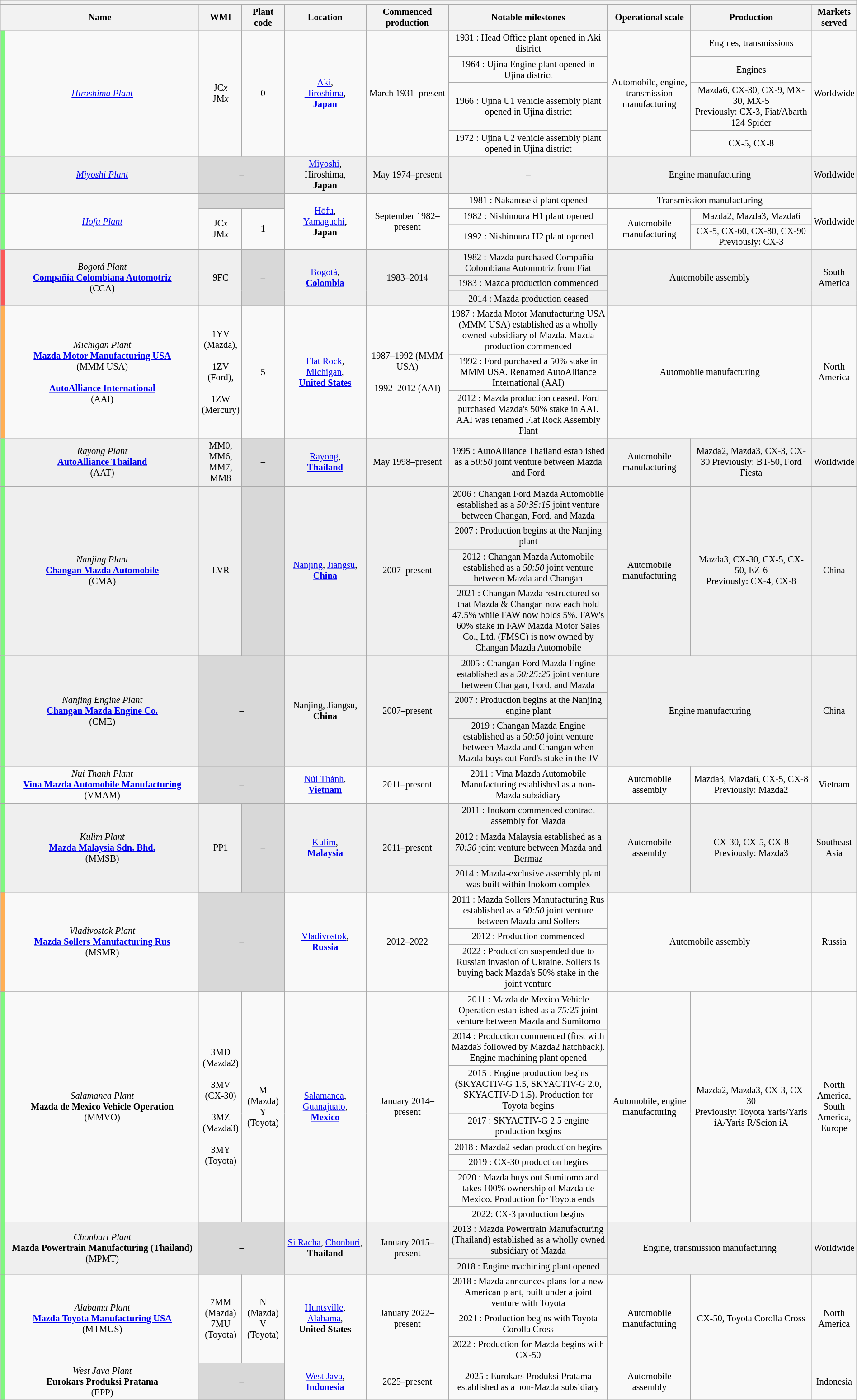<table class="wikitable" style="text-align: center; width:100%; font-size:85%;" align="left">
<tr>
<th style="width:100%;" colspan="10"></th>
</tr>
<tr>
<th style="width:25%;" colspan="2">Name</th>
<th style="width:5%;">WMI </th>
<th style="width:5%;">Plant code </th>
<th style="width:10%;">Location</th>
<th style="width:10%;">Commenced production</th>
<th style="width:20%;">Notable milestones</th>
<th style="width:10%;">Operational scale </th>
<th style="width:20%;">Production<br></th>
<th style="width:5%;">Markets<br>served</th>
</tr>
<tr>
<td style="background: #81F781; color: black" rowspan="4"></td>
<td rowspan="4"><em><a href='#'>Hiroshima Plant</a></em></td>
<td rowspan="4">JC<em>x</em><br>JM<em>x</em></td>
<td rowspan="4">0</td>
<td rowspan="4"><a href='#'>Aki</a>,<br><a href='#'>Hiroshima</a>,<br><strong><a href='#'>Japan</a></strong></td>
<td rowspan="4">March 1931–present</td>
<td>1931 : Head Office plant opened in Aki district</td>
<td rowspan="4">Automobile, engine, transmission manufacturing</td>
<td rowspan="1">Engines, transmissions</td>
<td rowspan="4">Worldwide</td>
</tr>
<tr>
<td>1964 : Ujina Engine plant opened in Ujina district</td>
<td>Engines</td>
</tr>
<tr>
<td>1966 : Ujina U1 vehicle assembly plant opened in Ujina district</td>
<td>Mazda6, CX-30, CX-9, MX-30, MX-5 <br> Previously: CX-3, Fiat/Abarth 124 Spider</td>
</tr>
<tr>
<td>1972 : Ujina U2 vehicle assembly plant opened in Ujina district</td>
<td>CX-5, CX-8</td>
</tr>
<tr style="background:#EFEFEF">
<td style="background: #81F781; color: black"></td>
<td><em><a href='#'>Miyoshi Plant</a></em></td>
<td style="background:#D8D8D8;" colspan="2">–</td>
<td><a href='#'>Miyoshi</a>,<br>Hiroshima,<br><strong>Japan</strong></td>
<td>May 1974–present</td>
<td>–</td>
<td colspan="2">Engine manufacturing</td>
<td>Worldwide</td>
</tr>
<tr>
<td style="background: #81F781; color: black" rowspan="3"></td>
<td rowspan="3"><em><a href='#'>Hofu Plant</a></em></td>
<td style="background:#D8D8D8;" rowspan="1" colspan="2">–</td>
<td rowspan="3"><a href='#'>Hōfu</a>,<br><a href='#'>Yamaguchi</a>,<br><strong>Japan</strong></td>
<td rowspan="3">September 1982–present</td>
<td>1981 : Nakanoseki plant opened</td>
<td colspan="2">Transmission manufacturing</td>
<td rowspan="3">Worldwide</td>
</tr>
<tr>
<td rowspan="2">JC<em>x</em><br>JM<em>x</em></td>
<td rowspan="2">1</td>
<td>1982 : Nishinoura H1 plant opened</td>
<td rowspan="2">Automobile manufacturing</td>
<td>Mazda2, Mazda3, Mazda6</td>
</tr>
<tr>
<td>1992 : Nishinoura H2 plant opened</td>
<td>CX-5, CX-60, CX-80, CX-90 <br> Previously: CX-3</td>
</tr>
<tr style="background:#EFEFEF">
<td style="background: #FA5858; color: black" rowspan="3"></td>
<td rowspan="3"><em>Bogotá Plant</em><br><strong><a href='#'>Compañía Colombiana Automotriz</a></strong><br>(CCA)</td>
<td rowspan="3">9FC</td>
<td style="background:#D8D8D8;" rowspan="3" colspan="1">–</td>
<td rowspan="3"><a href='#'>Bogotá</a>,<br><strong><a href='#'>Colombia</a></strong></td>
<td rowspan="3">1983–2014</td>
<td>1982 : Mazda purchased Compañía Colombiana Automotriz from Fiat</td>
<td rowspan="3" colspan="2">Automobile assembly</td>
<td rowspan="3">South America</td>
</tr>
<tr style="background:#EFEFEF">
<td>1983 : Mazda production commenced</td>
</tr>
<tr style="background:#EFEFEF">
<td>2014 : Mazda production ceased</td>
</tr>
<tr>
<td style="background: #FFAF55; color: black" rowspan="3"></td>
<td rowspan="3"><em>Michigan Plant</em><br><a href='#'><strong>Mazda Motor Manufacturing USA</strong></a><br>(MMM USA)<br><br><strong><a href='#'>AutoAlliance International</a></strong><br>(AAI)</td>
<td rowspan="3">1YV (Mazda),<br><br> 1ZV (Ford),<br><br> 1ZW (Mercury)</td>
<td rowspan="3">5</td>
<td rowspan="3"><a href='#'>Flat Rock</a>,<br><a href='#'>Michigan</a>,<br><strong><a href='#'>United States</a></strong></td>
<td rowspan="3">1987–1992 (MMM USA) <br><br> 1992–2012 (AAI)</td>
<td>1987 : Mazda Motor Manufacturing USA (MMM USA) established as a wholly owned subsidiary of Mazda. Mazda production commenced</td>
<td rowspan="3" colspan="2">Automobile manufacturing</td>
<td rowspan="3">North America</td>
</tr>
<tr>
<td>1992 : Ford purchased a 50% stake in MMM USA. Renamed AutoAlliance International (AAI)</td>
</tr>
<tr>
<td>2012 : Mazda production ceased. Ford purchased Mazda's 50% stake in AAI. AAI was renamed Flat Rock Assembly Plant</td>
</tr>
<tr style="background:#EFEFEF">
<td style="background: #81F781; color: black"></td>
<td><em>Rayong Plant</em><br><strong><a href='#'>AutoAlliance Thailand</a></strong><br>(AAT)</td>
<td>MM0, MM6, MM7, MM8</td>
<td style="background:#D8D8D8;">–</td>
<td><a href='#'>Rayong</a>,<br><strong><a href='#'>Thailand</a></strong></td>
<td>May 1998–present</td>
<td>1995 : AutoAlliance Thailand established as a <em>50:50</em> joint venture between Mazda and Ford</td>
<td>Automobile manufacturing</td>
<td>Mazda2, Mazda3, CX-3, CX-30 Previously: BT-50, Ford Fiesta</td>
<td>Worldwide</td>
</tr>
<tr>
</tr>
<tr style="background:#EFEFEF">
<td style="background: #81F781; color: black" rowspan="4"></td>
<td rowspan="4"><em>Nanjing Plant</em><br><a href='#'><strong>Changan Mazda Automobile</strong></a><br>(CMA)</td>
<td rowspan="4">LVR</td>
<td style="background:#D8D8D8;" rowspan="4">–</td>
<td rowspan="4"><a href='#'>Nanjing</a>, <a href='#'>Jiangsu</a>,<br><strong><a href='#'>China</a></strong></td>
<td rowspan="4">2007–present</td>
<td>2006 : Changan Ford Mazda Automobile established as a <em>50:35:15</em> joint venture between Changan, Ford, and Mazda</td>
<td rowspan="4">Automobile manufacturing</td>
<td rowspan="4">Mazda3, CX-30, CX-5, CX-50, EZ-6 <br> Previously: CX-4, CX-8</td>
<td rowspan="4">China</td>
</tr>
<tr style="background:#EFEFEF">
<td>2007 : Production begins at the Nanjing plant</td>
</tr>
<tr style="background:#EFEFEF">
<td>2012 : Changan Mazda Automobile established as a <em>50:50</em> joint venture between Mazda and Changan</td>
</tr>
<tr style="background:#EFEFEF">
<td>2021 : Changan Mazda restructured so that Mazda & Changan now each hold 47.5% while FAW now holds 5%. FAW's 60% stake in FAW Mazda Motor Sales Co., Ltd. (FMSC) is now owned by Changan Mazda Automobile</td>
</tr>
<tr style="background:#EFEFEF">
<td style="background: #81F781; color: black" rowspan="3"></td>
<td rowspan="3"><em>Nanjing Engine Plant</em><br><a href='#'><strong>Changan Mazda Engine Co.</strong></a><br>(CME)</td>
<td style="background:#D8D8D8;" rowspan="3" colspan="2">–</td>
<td rowspan="3">Nanjing, Jiangsu,<br><strong>China</strong></td>
<td rowspan="3">2007–present</td>
<td>2005 : Changan Ford Mazda Engine established as a <em>50:25:25</em> joint venture between Changan, Ford, and Mazda</td>
<td rowspan="3" colspan="2">Engine manufacturing</td>
<td rowspan="3">China</td>
</tr>
<tr style="background:#EFEFEF">
<td>2007 : Production begins at the Nanjing engine plant</td>
</tr>
<tr style="background:#EFEFEF">
<td>2019 : Changan Mazda Engine established as a <em>50:50</em> joint venture between Mazda and Changan when Mazda buys out Ford's stake in the JV</td>
</tr>
<tr>
<td style="background: #81F781; color: black"></td>
<td><em>Nui Thanh Plant</em><br><strong><a href='#'>Vina Mazda Automobile Manufacturing</a></strong><br>(VMAM)</td>
<td style="background:#D8D8D8;" colspan="2">–</td>
<td><a href='#'>Núi Thành</a>,<br><strong><a href='#'>Vietnam</a></strong></td>
<td>2011–present</td>
<td>2011 : Vina Mazda Automobile Manufacturing established as a non-Mazda subsidiary</td>
<td>Automobile assembly</td>
<td>Mazda3, Mazda6, CX-5, CX-8<br>Previously: Mazda2</td>
<td>Vietnam</td>
</tr>
<tr style="background:#EFEFEF">
<td style="background: #81F781; color: black" rowspan="3"></td>
<td rowspan="3"><em>Kulim Plant</em><br><a href='#'><strong>Mazda Malaysia Sdn. Bhd.</strong></a><br>(MMSB)</td>
<td rowspan="3">PP1</td>
<td style="background:#D8D8D8;" rowspan="3">–</td>
<td rowspan="3"><a href='#'>Kulim</a>,<br><strong><a href='#'>Malaysia</a></strong></td>
<td rowspan="3">2011–present</td>
<td>2011 : Inokom commenced contract assembly for Mazda</td>
<td rowspan="3">Automobile assembly</td>
<td rowspan="3">CX-30, CX-5, CX-8 <br> Previously: Mazda3</td>
<td rowspan="3">Southeast Asia</td>
</tr>
<tr style="background:#EFEFEF">
<td>2012 : Mazda Malaysia established as a <em>70:30</em> joint venture between Mazda and Bermaz</td>
</tr>
<tr style="background:#EFEFEF">
<td>2014 : Mazda-exclusive assembly plant was built within Inokom complex</td>
</tr>
<tr>
<td style="background: #FFAF55; color: black" rowspan="3"></td>
<td rowspan="3"><em>Vladivostok Plant</em><br><a href='#'><strong>Mazda Sollers Manufacturing Rus</strong></a><br>(MSMR)</td>
<td style="background:#D8D8D8;" rowspan="3" colspan="2">–</td>
<td rowspan="3"><a href='#'>Vladivostok</a>,<br><strong><a href='#'>Russia</a></strong></td>
<td rowspan="3">2012–2022</td>
<td>2011 : Mazda Sollers Manufacturing Rus established as a <em>50:50</em> joint venture between Mazda and Sollers</td>
<td rowspan="3" colspan="2">Automobile assembly</td>
<td rowspan="3">Russia</td>
</tr>
<tr>
<td>2012 : Production commenced</td>
</tr>
<tr>
<td>2022 : Production suspended due to Russian invasion of Ukraine. Sollers is buying back Mazda's 50% stake in the joint venture</td>
</tr>
<tr>
</tr>
<tr style="background:#EFEFEF">
</tr>
<tr>
<td style="background: #81F781; color: black" rowspan="8"></td>
<td rowspan="8"><em>Salamanca Plant</em><br><strong>Mazda de Mexico Vehicle Operation</strong><br>(MMVO)</td>
<td rowspan="8">3MD (Mazda2)<br><br> 3MV (CX-30)<br><br> 3MZ (Mazda3)<br><br> 3MY (Toyota)</td>
<td rowspan="8">M (Mazda) Y (Toyota)</td>
<td rowspan="8"><a href='#'>Salamanca</a>, <a href='#'>Guanajuato</a>,<br><strong><a href='#'>Mexico</a></strong></td>
<td rowspan="8">January 2014–present</td>
<td>2011 : Mazda de Mexico Vehicle Operation established as a <em>75:25</em> joint venture between Mazda and Sumitomo</td>
<td rowspan="8">Automobile, engine manufacturing</td>
<td rowspan="8">Mazda2, Mazda3, CX-3, CX-30 <br> Previously: Toyota Yaris/Yaris iA/Yaris R/Scion iA</td>
<td rowspan="8">North America, South America, Europe</td>
</tr>
<tr>
<td>2014 : Production commenced (first with Mazda3 followed by Mazda2 hatchback). Engine machining plant opened</td>
</tr>
<tr>
<td>2015 : Engine production begins (SKYACTIV-G 1.5, SKYACTIV-G 2.0, SKYACTIV-D 1.5). Production for Toyota begins</td>
</tr>
<tr>
<td>2017 : SKYACTIV-G 2.5 engine production begins</td>
</tr>
<tr>
<td>2018 : Mazda2 sedan production begins</td>
</tr>
<tr>
<td>2019 : CX-30 production begins</td>
</tr>
<tr>
<td>2020 : Mazda buys out Sumitomo and takes 100% ownership of Mazda de Mexico. Production for Toyota ends</td>
</tr>
<tr>
<td>2022: CX-3 production begins</td>
</tr>
<tr style="background:#EFEFEF">
<td style="background: #81F781; color: black" rowspan="2"></td>
<td rowspan="2"><em>Chonburi Plant</em><br><strong>Mazda Powertrain Manufacturing (Thailand)</strong><br>(MPMT)</td>
<td style="background:#D8D8D8;" rowspan="2" colspan="2">–</td>
<td rowspan="2"><a href='#'>Si Racha</a>, <a href='#'>Chonburi</a>,<br><strong>Thailand</strong></td>
<td rowspan="2">January 2015–present</td>
<td>2013 : Mazda Powertrain Manufacturing (Thailand) established as a wholly owned subsidiary of Mazda</td>
<td rowspan="2" colspan="2">Engine, transmission manufacturing</td>
<td rowspan="2">Worldwide</td>
</tr>
<tr style="background:#EFEFEF">
<td>2018 : Engine machining plant opened</td>
</tr>
<tr>
<td style="background: #81F781; color: black" rowspan="3"></td>
<td rowspan="3"><em>Alabama Plant</em><br><strong><a href='#'>Mazda Toyota Manufacturing USA</a></strong><br>(MTMUS)</td>
<td rowspan="3">7MM (Mazda) 7MU (Toyota)</td>
<td rowspan="3">N (Mazda) V (Toyota)</td>
<td rowspan="3"><a href='#'>Huntsville</a>,<br><a href='#'>Alabama</a>,<br><strong>United States</strong></td>
<td rowspan="3">January 2022–present</td>
<td>2018 : Mazda announces plans for a new American plant, built under a joint venture with Toyota</td>
<td rowspan="3">Automobile manufacturing</td>
<td rowspan="3">CX-50, Toyota Corolla Cross</td>
<td rowspan="3">North America</td>
</tr>
<tr>
<td>2021 : Production begins with Toyota Corolla Cross</td>
</tr>
<tr>
<td>2022 : Production for Mazda begins with CX-50</td>
</tr>
<tr>
<td style="background: #81F781; color: black"></td>
<td><em>West Java Plant</em><br><strong>Eurokars Produksi Pratama</strong><br>(EPP)</td>
<td style="background:#D8D8D8;" colspan="2">–</td>
<td><a href='#'>West Java</a>,<br><strong><a href='#'>Indonesia</a></strong></td>
<td>2025–present</td>
<td>2025 : Eurokars Produksi Pratama established as a non-Mazda subsidiary</td>
<td>Automobile assembly</td>
<td></td>
<td>Indonesia</td>
</tr>
</table>
